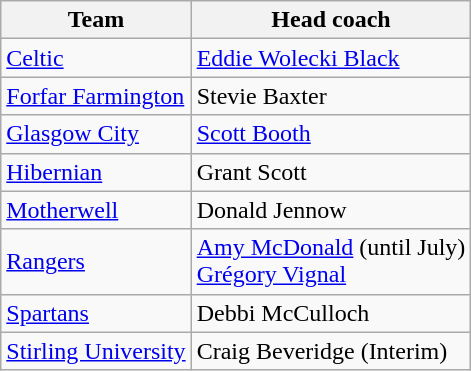<table class="wikitable sortable" style="text-align: left;">
<tr>
<th>Team</th>
<th>Head coach</th>
</tr>
<tr>
<td><a href='#'>Celtic</a></td>
<td> <a href='#'>Eddie Wolecki Black</a></td>
</tr>
<tr>
<td><a href='#'>Forfar Farmington</a></td>
<td> Stevie Baxter</td>
</tr>
<tr>
<td><a href='#'>Glasgow City</a></td>
<td> <a href='#'>Scott Booth</a></td>
</tr>
<tr>
<td><a href='#'>Hibernian</a></td>
<td> Grant Scott</td>
</tr>
<tr>
<td><a href='#'>Motherwell</a></td>
<td> Donald Jennow</td>
</tr>
<tr>
<td><a href='#'>Rangers</a></td>
<td> <a href='#'>Amy McDonald</a> (until July)<br> <a href='#'>Grégory Vignal</a></td>
</tr>
<tr>
<td><a href='#'>Spartans</a></td>
<td> Debbi McCulloch</td>
</tr>
<tr>
<td><a href='#'>Stirling University</a></td>
<td> Craig Beveridge (Interim)</td>
</tr>
</table>
